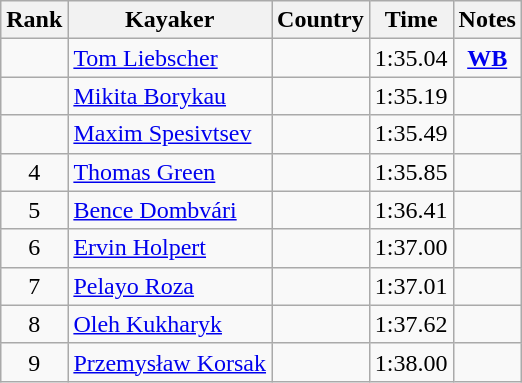<table class="wikitable" style="text-align:center">
<tr>
<th>Rank</th>
<th>Kayaker</th>
<th>Country</th>
<th>Time</th>
<th>Notes</th>
</tr>
<tr>
<td></td>
<td align="left"><a href='#'>Tom Liebscher</a></td>
<td align="left"></td>
<td>1:35.04</td>
<td><strong><a href='#'>WB</a></strong></td>
</tr>
<tr>
<td></td>
<td align="left"><a href='#'>Mikita Borykau</a></td>
<td align="left"></td>
<td>1:35.19</td>
<td></td>
</tr>
<tr>
<td></td>
<td align="left"><a href='#'>Maxim Spesivtsev</a></td>
<td align="left"></td>
<td>1:35.49</td>
<td></td>
</tr>
<tr>
<td>4</td>
<td align="left"><a href='#'>Thomas Green</a></td>
<td align="left"></td>
<td>1:35.85</td>
<td></td>
</tr>
<tr>
<td>5</td>
<td align="left"><a href='#'>Bence Dombvári</a></td>
<td align="left"></td>
<td>1:36.41</td>
<td></td>
</tr>
<tr>
<td>6</td>
<td align="left"><a href='#'>Ervin Holpert</a></td>
<td align="left"></td>
<td>1:37.00</td>
<td></td>
</tr>
<tr>
<td>7</td>
<td align="left"><a href='#'>Pelayo Roza</a></td>
<td align="left"></td>
<td>1:37.01</td>
<td></td>
</tr>
<tr>
<td>8</td>
<td align="left"><a href='#'>Oleh Kukharyk</a></td>
<td align="left"></td>
<td>1:37.62</td>
<td></td>
</tr>
<tr>
<td>9</td>
<td align="left"><a href='#'>Przemysław Korsak</a></td>
<td align="left"></td>
<td>1:38.00</td>
<td></td>
</tr>
</table>
